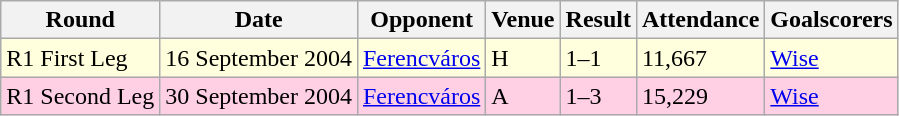<table class="wikitable">
<tr>
<th>Round</th>
<th>Date</th>
<th>Opponent</th>
<th>Venue</th>
<th>Result</th>
<th>Attendance</th>
<th>Goalscorers</th>
</tr>
<tr style="background-color: #ffffdd;">
<td>R1 First Leg</td>
<td>16 September 2004</td>
<td><a href='#'>Ferencváros</a></td>
<td>H</td>
<td>1–1</td>
<td>11,667</td>
<td><a href='#'>Wise</a></td>
</tr>
<tr style="background-color: #ffd0e3;">
<td>R1 Second Leg</td>
<td>30 September 2004</td>
<td><a href='#'>Ferencváros</a></td>
<td>A</td>
<td>1–3</td>
<td>15,229</td>
<td><a href='#'>Wise</a></td>
</tr>
</table>
